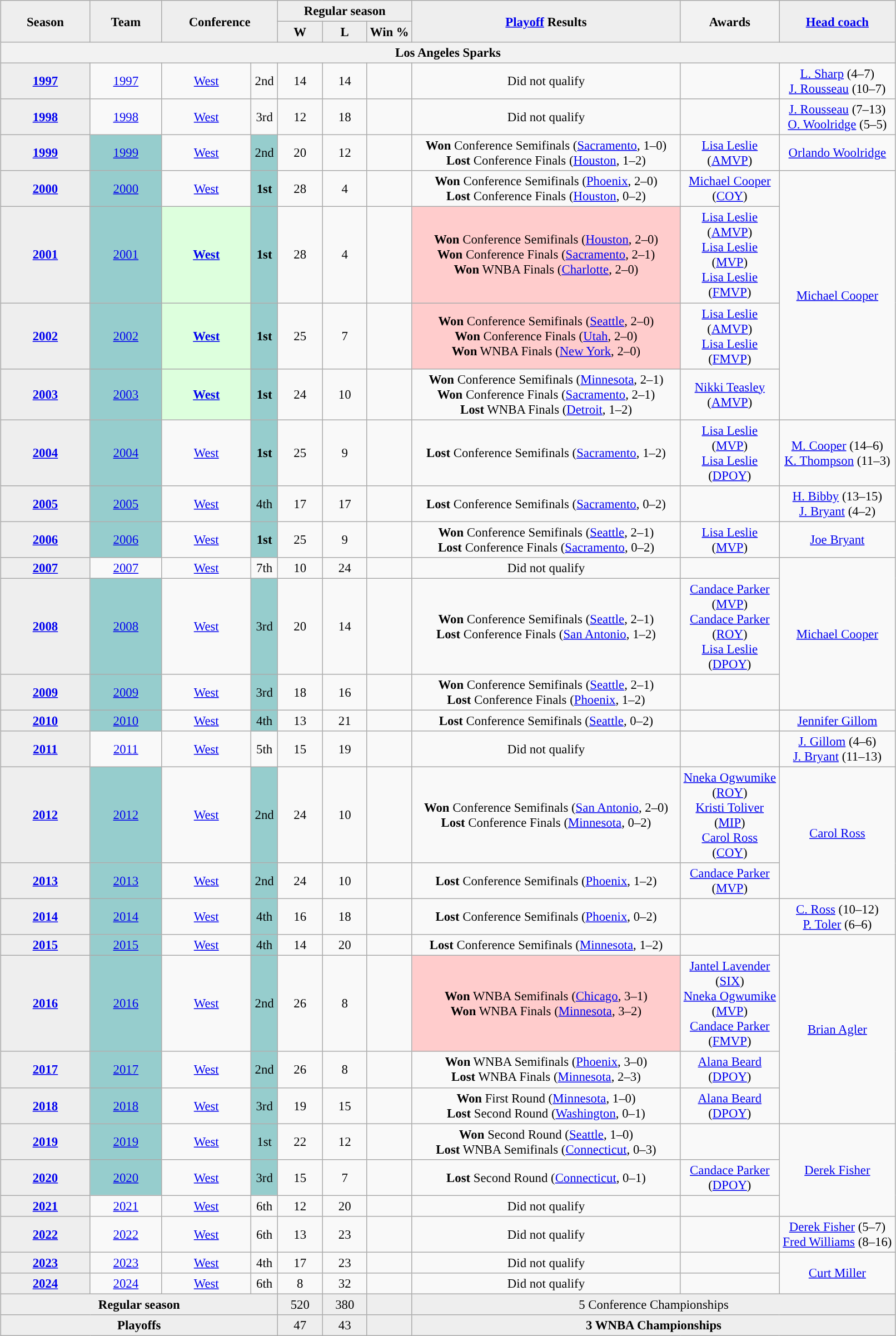<table class="wikitable" style="font-size:95%; text-align: center; width: 85%; margin:1em auto;">
<tr>
<th rowspan=2 style="background:#eee; width: 10%;">Season</th>
<th rowspan=2 style="background:#eee; width: 8%;">Team</th>
<th rowspan=2 colspan=2 style="background:#eee; width: 12%;">Conference</th>
<th colspan=3 style="background:#eee; width: 15%;">Regular season</th>
<th rowspan=2 style="background:#eee; width: 30%;"><a href='#'>Playoff</a> Results</th>
<th rowspan="2">Awards</th>
<th rowspan=2 style="background:#eee; width: 13%;"><a href='#'>Head coach</a></th>
</tr>
<tr>
<th style="background:#eee; width: 5%;">W</th>
<th style="background:#eee; width: 5%;">L</th>
<th style="background:#eee; width: 5%;">Win %</th>
</tr>
<tr>
<th colspan="10" style="text-align:center; ">Los Angeles Sparks</th>
</tr>
<tr style="text-align:center;">
<th style="background:#eee;"><a href='#'>1997</a></th>
<td><a href='#'>1997</a></td>
<td style="width: 10%"><a href='#'>West</a></td>
<td>2nd</td>
<td>14</td>
<td>14</td>
<td></td>
<td>Did not qualify</td>
<td></td>
<td><a href='#'>L. Sharp</a> (4–7)<br><a href='#'>J. Rousseau</a> (10–7)</td>
</tr>
<tr style="text-align:center;">
<th style="background:#eee;"><a href='#'>1998</a></th>
<td><a href='#'>1998</a></td>
<td style="width: 10%"><a href='#'>West</a></td>
<td>3rd</td>
<td>12</td>
<td>18</td>
<td></td>
<td>Did not qualify</td>
<td></td>
<td><a href='#'>J. Rousseau</a> (7–13)<br><a href='#'>O. Woolridge</a> (5–5)</td>
</tr>
<tr style="text-align:center;">
<th style="background:#eee;"><a href='#'>1999</a></th>
<td bgcolor="#96CDCD"><a href='#'>1999</a></td>
<td style="width: 10%"><a href='#'>West</a></td>
<td bgcolor="#96CDCD">2nd</td>
<td>20</td>
<td>12</td>
<td></td>
<td><strong>Won</strong> Conference Semifinals (<a href='#'>Sacramento</a>, 1–0)<br><strong>Lost</strong> Conference Finals (<a href='#'>Houston</a>, 1–2)</td>
<td><a href='#'>Lisa Leslie</a> (<a href='#'>AMVP</a>)</td>
<td><a href='#'>Orlando Woolridge</a></td>
</tr>
<tr style="text-align:center;">
<th style="background:#eee;"><a href='#'>2000</a></th>
<td bgcolor="#96CDCD"><a href='#'>2000</a></td>
<td style="width: 10%"><a href='#'>West</a></td>
<td bgcolor="#96CDCD"><strong>1st</strong></td>
<td>28</td>
<td>4</td>
<td></td>
<td><strong>Won</strong> Conference Semifinals (<a href='#'>Phoenix</a>, 2–0)<br> <strong>Lost</strong> Conference Finals (<a href='#'>Houston</a>, 0–2)</td>
<td><a href='#'>Michael Cooper</a> (<a href='#'>COY</a>)</td>
<td rowspan="4"><a href='#'>Michael Cooper</a></td>
</tr>
<tr style="text-align:center;">
<th style="background:#eee;"><a href='#'>2001</a></th>
<td bgcolor="#96CDCD"><a href='#'>2001</a></td>
<td bgcolor="#DDFFDD" style="width: 10%"><strong><a href='#'>West</a></strong></td>
<td bgcolor="#96CDCD"><strong>1st</strong></td>
<td>28</td>
<td>4</td>
<td></td>
<td bgcolor="#FFCCCC"><strong>Won</strong> Conference Semifinals (<a href='#'>Houston</a>, 2–0)<br> <strong>Won</strong> Conference Finals (<a href='#'>Sacramento</a>, 2–1)<br> <strong>Won</strong> WNBA Finals (<a href='#'>Charlotte</a>, 2–0)</td>
<td><a href='#'>Lisa Leslie</a> (<a href='#'>AMVP</a>)<br><a href='#'>Lisa Leslie</a> (<a href='#'>MVP</a>)<br><a href='#'>Lisa Leslie</a> (<a href='#'>FMVP</a>)</td>
</tr>
<tr style="text-align:center;">
<th style="background:#eee;"><a href='#'>2002</a></th>
<td bgcolor="#96CDCD"><a href='#'>2002</a></td>
<td bgcolor="#DDFFDD" style="width: 10%"><strong><a href='#'>West</a></strong></td>
<td bgcolor="#96CDCD"><strong>1st</strong></td>
<td>25</td>
<td>7</td>
<td></td>
<td bgcolor="#FFCCCC"><strong>Won</strong> Conference Semifinals (<a href='#'>Seattle</a>, 2–0)<br> <strong>Won</strong> Conference Finals (<a href='#'>Utah</a>, 2–0)<br> <strong>Won</strong> WNBA Finals (<a href='#'>New York</a>, 2–0)</td>
<td><a href='#'>Lisa Leslie</a> (<a href='#'>AMVP</a>)<br><a href='#'>Lisa Leslie</a> (<a href='#'>FMVP</a>)</td>
</tr>
<tr style="text-align:center;">
<th style="background:#eee;"><a href='#'>2003</a></th>
<td bgcolor="#96CDCD"><a href='#'>2003</a></td>
<td bgcolor="#DDFFDD" style="width: 10%"><strong><a href='#'>West</a></strong></td>
<td bgcolor="#96CDCD"><strong>1st</strong></td>
<td>24</td>
<td>10</td>
<td></td>
<td><strong>Won</strong> Conference Semifinals (<a href='#'>Minnesota</a>, 2–1)<br> <strong>Won</strong> Conference Finals (<a href='#'>Sacramento</a>, 2–1)<br> <strong>Lost</strong> WNBA Finals (<a href='#'>Detroit</a>, 1–2)</td>
<td><a href='#'>Nikki Teasley</a> (<a href='#'>AMVP</a>)</td>
</tr>
<tr style="text-align:center;">
<th style="background:#eee;"><a href='#'>2004</a></th>
<td bgcolor="#96CDCD"><a href='#'>2004</a></td>
<td style="width: 10%"><a href='#'>West</a></td>
<td bgcolor="#96CDCD"><strong>1st</strong></td>
<td>25</td>
<td>9</td>
<td></td>
<td><strong>Lost</strong> Conference Semifinals (<a href='#'>Sacramento</a>, 1–2)</td>
<td><a href='#'>Lisa Leslie</a> (<a href='#'>MVP</a>)<br><a href='#'>Lisa Leslie</a> (<a href='#'>DPOY</a>)</td>
<td><a href='#'>M. Cooper</a> (14–6)<br><a href='#'>K. Thompson</a> (11–3)</td>
</tr>
<tr style="text-align:center;">
<th style="background:#eee;"><a href='#'>2005</a></th>
<td bgcolor="#96CDCD"><a href='#'>2005</a></td>
<td style="width: 10%"><a href='#'>West</a></td>
<td bgcolor="#96CDCD">4th</td>
<td>17</td>
<td>17</td>
<td></td>
<td><strong>Lost</strong> Conference Semifinals (<a href='#'>Sacramento</a>, 0–2)</td>
<td></td>
<td><a href='#'>H. Bibby</a> (13–15)<br><a href='#'>J. Bryant</a> (4–2)</td>
</tr>
<tr style="text-align:center;">
<th style="background:#eee;"><a href='#'>2006</a></th>
<td bgcolor="#96CDCD"><a href='#'>2006</a></td>
<td style="width: 10%"><a href='#'>West</a></td>
<td bgcolor="#96CDCD"><strong>1st</strong></td>
<td>25</td>
<td>9</td>
<td></td>
<td><strong>Won</strong> Conference Semifinals (<a href='#'>Seattle</a>, 2–1)<br> <strong>Lost</strong> Conference Finals (<a href='#'>Sacramento</a>, 0–2)</td>
<td><a href='#'>Lisa Leslie</a> (<a href='#'>MVP</a>)</td>
<td><a href='#'>Joe Bryant</a></td>
</tr>
<tr style="text-align:center;">
<th style="background:#eee;"><a href='#'>2007</a></th>
<td><a href='#'>2007</a></td>
<td style="width: 10%"><a href='#'>West</a></td>
<td>7th</td>
<td>10</td>
<td>24</td>
<td></td>
<td>Did not qualify</td>
<td></td>
<td rowspan="3"><a href='#'>Michael Cooper</a></td>
</tr>
<tr style="text-align:center;">
<th style="background:#eee;"><a href='#'>2008</a></th>
<td bgcolor="#96CDCD"><a href='#'>2008</a></td>
<td style="width: 10%"><a href='#'>West</a></td>
<td bgcolor="#96CDCD">3rd</td>
<td>20</td>
<td>14</td>
<td></td>
<td><strong>Won</strong> Conference Semifinals (<a href='#'>Seattle</a>, 2–1)<br> <strong>Lost</strong> Conference Finals (<a href='#'>San Antonio</a>, 1–2)</td>
<td><a href='#'>Candace Parker</a> (<a href='#'>MVP</a>)<br><a href='#'>Candace Parker</a> (<a href='#'>ROY</a>)<br><a href='#'>Lisa Leslie</a> (<a href='#'>DPOY</a>)</td>
</tr>
<tr style="text-align:center;">
<th style="background:#eee;"><a href='#'>2009</a></th>
<td bgcolor="#96CDCD"><a href='#'>2009</a></td>
<td style="width: 10%"><a href='#'>West</a></td>
<td bgcolor="#96CDCD">3rd</td>
<td>18</td>
<td>16</td>
<td></td>
<td><strong>Won</strong> Conference Semifinals (<a href='#'>Seattle</a>, 2–1)<br> <strong>Lost</strong> Conference Finals (<a href='#'>Phoenix</a>, 1–2)</td>
<td></td>
</tr>
<tr style="text-align:center;">
<th style="background:#eee;"><a href='#'>2010</a></th>
<td bgcolor="#96CDCD"><a href='#'>2010</a></td>
<td style="width: 10%"><a href='#'>West</a></td>
<td bgcolor="#96CDCD">4th</td>
<td>13</td>
<td>21</td>
<td></td>
<td><strong>Lost</strong> Conference Semifinals (<a href='#'>Seattle</a>, 0–2)</td>
<td></td>
<td><a href='#'>Jennifer Gillom</a></td>
</tr>
<tr style="text-align:center;">
<th style="background:#eee;"><a href='#'>2011</a></th>
<td><a href='#'>2011</a></td>
<td style="width: 10%"><a href='#'>West</a></td>
<td>5th</td>
<td>15</td>
<td>19</td>
<td></td>
<td>Did not qualify</td>
<td></td>
<td><a href='#'>J. Gillom</a> (4–6)<br><a href='#'>J. Bryant</a> (11–13)</td>
</tr>
<tr style="text-align:center;">
<th style="background:#eee;"><a href='#'>2012</a></th>
<td bgcolor="#96CDCD"><a href='#'>2012</a></td>
<td style="width: 10%"><a href='#'>West</a></td>
<td bgcolor="#96CDCD">2nd</td>
<td>24</td>
<td>10</td>
<td></td>
<td><strong>Won</strong> Conference Semifinals (<a href='#'>San Antonio</a>, 2–0)<br> <strong>Lost</strong> Conference Finals (<a href='#'>Minnesota</a>, 0–2)</td>
<td><a href='#'>Nneka Ogwumike</a> (<a href='#'>ROY</a>)<br><a href='#'>Kristi Toliver</a> (<a href='#'>MIP</a>)<br><a href='#'>Carol Ross</a> (<a href='#'>COY</a>)</td>
<td rowspan="2"><a href='#'>Carol Ross</a></td>
</tr>
<tr align="center">
<th style="background:#eee;"><a href='#'>2013</a></th>
<td bgcolor="#96CDCD"><a href='#'>2013</a></td>
<td style="width: 10%"><a href='#'>West</a></td>
<td bgcolor="#96CDCD">2nd</td>
<td>24</td>
<td>10</td>
<td></td>
<td><strong>Lost</strong> Conference Semifinals (<a href='#'>Phoenix</a>, 1–2)</td>
<td><a href='#'>Candace Parker</a> (<a href='#'>MVP</a>)</td>
</tr>
<tr align="center">
<th style="background:#eee;"><a href='#'>2014</a></th>
<td bgcolor="#96CDCD"><a href='#'>2014</a></td>
<td style="width: 10%"><a href='#'>West</a></td>
<td bgcolor="#96CDCD">4th</td>
<td>16</td>
<td>18</td>
<td></td>
<td><strong>Lost</strong> Conference Semifinals (<a href='#'>Phoenix</a>, 0–2)</td>
<td></td>
<td><a href='#'>C. Ross</a> (10–12)<br><a href='#'>P. Toler</a> (6–6)</td>
</tr>
<tr align="center">
<th style="background:#eee;"><a href='#'>2015</a></th>
<td bgcolor="#96CDCD"><a href='#'>2015</a></td>
<td style="width: 10%"><a href='#'>West</a></td>
<td bgcolor="#96CDCD">4th</td>
<td>14</td>
<td>20</td>
<td></td>
<td><strong>Lost</strong> Conference Semifinals (<a href='#'>Minnesota</a>, 1–2)</td>
<td></td>
<td rowspan="4"><a href='#'>Brian Agler</a></td>
</tr>
<tr align="center">
<th style="background:#eee;"><a href='#'>2016</a></th>
<td bgcolor="#96CDCD"><a href='#'>2016</a></td>
<td style="width: 10%"><a href='#'>West</a></td>
<td bgcolor="#96CDCD">2nd</td>
<td>26</td>
<td>8</td>
<td></td>
<td bgcolor="#FFCCCC"><strong>Won</strong> WNBA Semifinals (<a href='#'>Chicago</a>, 3–1)<br> <strong>Won</strong> WNBA Finals (<a href='#'>Minnesota</a>, 3–2)</td>
<td><a href='#'>Jantel Lavender</a> (<a href='#'>SIX</a>)<br><a href='#'>Nneka Ogwumike</a> (<a href='#'>MVP</a>)<br><a href='#'>Candace Parker</a> (<a href='#'>FMVP</a>)</td>
</tr>
<tr align="center">
<th style="background:#eee;"><a href='#'>2017</a></th>
<td bgcolor="#96CDCD"><a href='#'>2017</a></td>
<td style="width: 10%"><a href='#'>West</a></td>
<td bgcolor="#96CDCD">2nd</td>
<td>26</td>
<td>8</td>
<td></td>
<td><strong>Won</strong> WNBA Semifinals (<a href='#'>Phoenix</a>, 3–0)<br> <strong>Lost</strong> WNBA Finals (<a href='#'>Minnesota</a>, 2–3)</td>
<td><a href='#'>Alana Beard</a> (<a href='#'>DPOY</a>)</td>
</tr>
<tr align="center">
<th style="background:#eee;"><a href='#'>2018</a></th>
<td bgcolor="#96CDCD"><a href='#'>2018</a></td>
<td style="width: 10%"><a href='#'>West</a></td>
<td bgcolor="#96CDCD">3rd</td>
<td>19</td>
<td>15</td>
<td></td>
<td><strong>Won</strong> First Round (<a href='#'>Minnesota</a>, 1–0)<br>  <strong>Lost</strong> Second Round (<a href='#'>Washington</a>, 0–1)</td>
<td><a href='#'>Alana Beard</a> (<a href='#'>DPOY</a>)</td>
</tr>
<tr align="center">
<th style="background:#eee;"><a href='#'>2019</a></th>
<td bgcolor="#96CDCD"><a href='#'>2019</a></td>
<td style="width: 10%"><a href='#'>West</a></td>
<td bgcolor="#96CDCD">1st</td>
<td>22</td>
<td>12</td>
<td></td>
<td><strong>Won</strong> Second Round (<a href='#'>Seattle</a>, 1–0)<br><strong>Lost</strong> WNBA Semifinals (<a href='#'>Connecticut</a>, 0–3)</td>
<td></td>
<td rowspan="3"><a href='#'>Derek Fisher</a></td>
</tr>
<tr align="center">
<th style="background:#eee;"><a href='#'>2020</a></th>
<td bgcolor="#96CDCD"><a href='#'>2020</a></td>
<td style="width: 10%"><a href='#'>West</a></td>
<td bgcolor="96CDCD">3rd</td>
<td>15</td>
<td>7</td>
<td></td>
<td><strong>Lost</strong> Second Round (<a href='#'>Connecticut</a>, 0–1)</td>
<td><a href='#'>Candace Parker</a> (<a href='#'>DPOY</a>)</td>
</tr>
<tr align="center">
<th style="background:#eee;"><a href='#'>2021</a></th>
<td><a href='#'>2021</a></td>
<td style="width: 10%"><a href='#'>West</a></td>
<td>6th</td>
<td>12</td>
<td>20</td>
<td></td>
<td>Did not qualify</td>
<td></td>
</tr>
<tr align="center">
<th style="background:#eee;"><a href='#'>2022</a></th>
<td><a href='#'>2022</a></td>
<td style="width: 10%"><a href='#'>West</a></td>
<td>6th</td>
<td>13</td>
<td>23</td>
<td></td>
<td>Did not qualify</td>
<td></td>
<td><a href='#'>Derek Fisher</a> (5–7)<br><a href='#'>Fred Williams</a> (8–16)</td>
</tr>
<tr align="center">
<th style="background:#eee;"><a href='#'>2023</a></th>
<td><a href='#'>2023</a></td>
<td style="width: 10%"><a href='#'>West</a></td>
<td>4th</td>
<td>17</td>
<td>23</td>
<td></td>
<td>Did not qualify</td>
<td></td>
<td rowspan="2"><a href='#'>Curt Miller</a></td>
</tr>
<tr align="center">
<th style="background:#eee;"><a href='#'>2024</a></th>
<td><a href='#'>2024</a></td>
<td style="width: 10%"><a href='#'>West</a></td>
<td>6th</td>
<td>8</td>
<td>32</td>
<td></td>
<td>Did not qualify</td>
<td></td>
</tr>
<tr>
<th colspan=4 style="background:#eee;">Regular season</th>
<td style="background:#eee;">520</td>
<td style="background:#eee;">380</td>
<td style="background:#eee;"></td>
<td colspan="3" style="background:#eee;">5 Conference Championships</td>
</tr>
<tr>
<th colspan=4 style="background:#eee;">Playoffs</th>
<td style="background:#eee;">47</td>
<td style="background:#eee;">43</td>
<td style="background:#eee;"></td>
<td colspan="3" style="background:#eee;"><strong>3 WNBA Championships</strong></td>
</tr>
</table>
